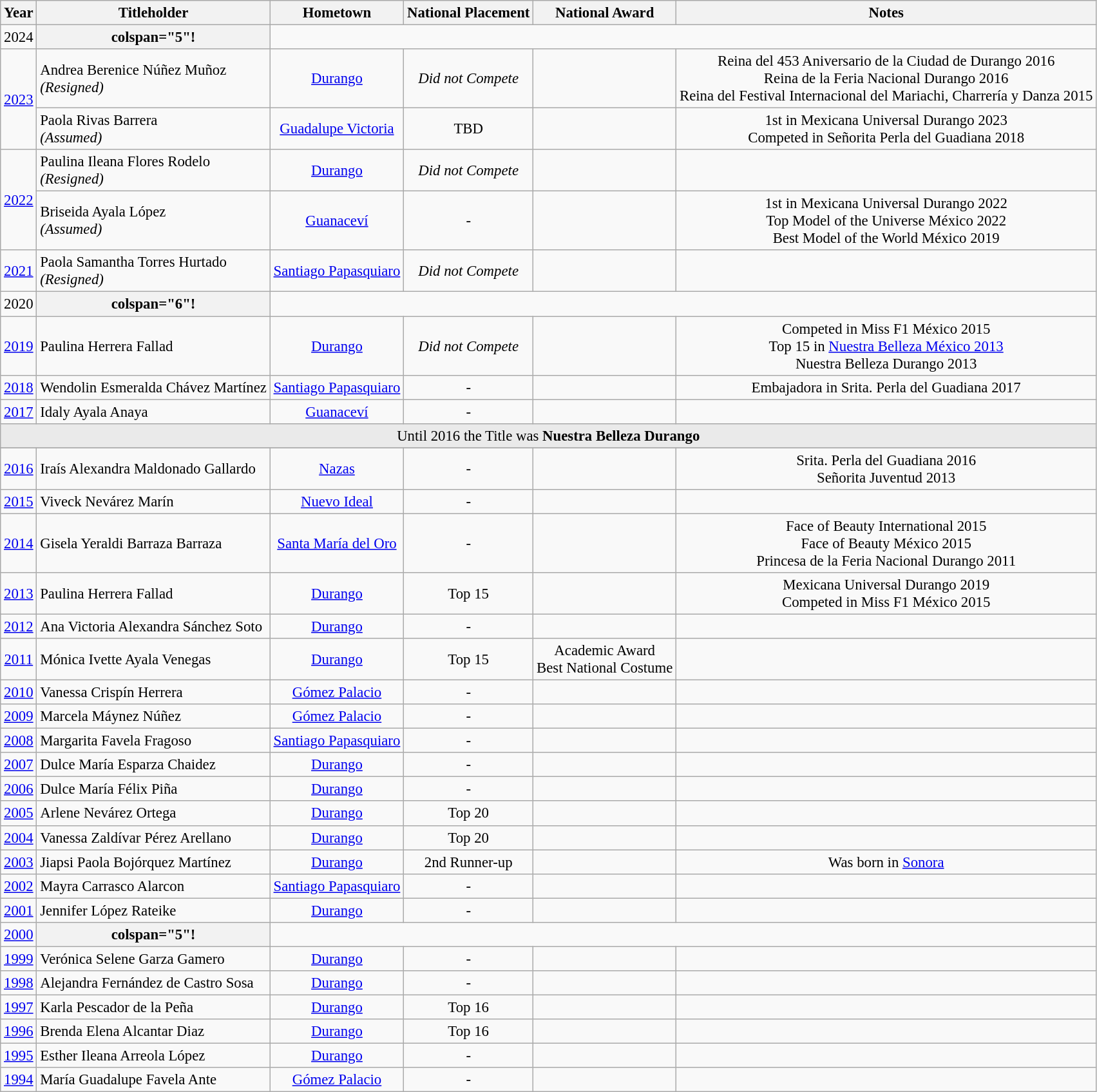<table class="wikitable sortable" style="font-size:95%;">
<tr>
<th>Year</th>
<th>Titleholder</th>
<th>Hometown</th>
<th>National Placement</th>
<th>National Award</th>
<th>Notes</th>
</tr>
<tr>
<td align="center">2024</td>
<th>colspan="5"!</th>
</tr>
<tr>
<td rowspan=2 align="center"><a href='#'>2023</a></td>
<td>Andrea Berenice Núñez Muñoz<br><em>(Resigned)</em></td>
<td align="center"><a href='#'>Durango</a></td>
<td align="center"><em>Did not Compete</em></td>
<td align="center"></td>
<td align="center">Reina del 453 Aniversario de la Ciudad de Durango 2016<br>Reina de la Feria Nacional Durango 2016<br>Reina del Festival Internacional del Mariachi, Charrería y Danza 2015</td>
</tr>
<tr>
<td>Paola Rivas Barrera<br><em>(Assumed)</em></td>
<td align="center"><a href='#'>Guadalupe Victoria</a></td>
<td align="center">TBD</td>
<td align="center"></td>
<td align="center">1st in Mexicana Universal Durango 2023<br>Competed in Señorita Perla del Guadiana 2018</td>
</tr>
<tr>
<td rowspan=2 align="center"><a href='#'>2022</a></td>
<td>Paulina Ileana Flores Rodelo<br><em>(Resigned)</em></td>
<td align="center"><a href='#'>Durango</a></td>
<td align="center"><em>Did not Compete</em></td>
<td align="center"></td>
<td align="center"></td>
</tr>
<tr>
<td>Briseida Ayala López<br><em>(Assumed)</em></td>
<td align="center"><a href='#'>Guanaceví</a></td>
<td align="center">-</td>
<td align="center"></td>
<td align="center">1st in Mexicana Universal Durango 2022<br>Top Model of the Universe México 2022<br>Best Model of the World México 2019</td>
</tr>
<tr>
<td align="center"><a href='#'>2021</a></td>
<td>Paola Samantha Torres Hurtado<br><em>(Resigned)</em></td>
<td align="center"><a href='#'>Santiago Papasquiaro</a></td>
<td align="center"><em>Did not Compete</em></td>
<td align="center"></td>
<td align="center"></td>
</tr>
<tr>
<td align="center">2020</td>
<th>colspan="6"!</th>
</tr>
<tr>
<td align="center"><a href='#'>2019</a></td>
<td>Paulina Herrera Fallad</td>
<td align="center"><a href='#'>Durango</a></td>
<td align="center"><em>Did not Compete</em></td>
<td align="center"></td>
<td align="center">Competed in Miss F1 México 2015<br>Top 15 in <a href='#'>Nuestra Belleza México 2013</a><br>Nuestra Belleza Durango 2013</td>
</tr>
<tr>
<td align="center"><a href='#'>2018</a></td>
<td>Wendolin Esmeralda Chávez Martínez</td>
<td align="center"><a href='#'>Santiago Papasquiaro</a></td>
<td align="center">-</td>
<td align="center"></td>
<td align="center">Embajadora in Srita. Perla del Guadiana 2017</td>
</tr>
<tr>
<td align="center"><a href='#'>2017</a></td>
<td>Idaly Ayala Anaya</td>
<td align="center"><a href='#'>Guanaceví</a></td>
<td align="center">-</td>
<td align="center"></td>
<td align="center"></td>
</tr>
<tr>
<td colspan="6" bgcolor="#EAEAEA" style="text-align:center;">Until 2016 the Title was <strong>Nuestra Belleza Durango</strong></td>
</tr>
<tr>
</tr>
<tr>
<td align="center"><a href='#'>2016</a></td>
<td>Iraís Alexandra Maldonado Gallardo</td>
<td align="center"><a href='#'>Nazas</a></td>
<td align="center">-</td>
<td align="center"></td>
<td align="center">Srita. Perla del Guadiana 2016<br>Señorita Juventud 2013</td>
</tr>
<tr>
<td align="center"><a href='#'>2015</a></td>
<td>Viveck Nevárez Marín</td>
<td align="center"><a href='#'>Nuevo Ideal</a></td>
<td align="center">-</td>
<td align="center"></td>
<td align="center"></td>
</tr>
<tr>
<td align="center"><a href='#'>2014</a></td>
<td>Gisela Yeraldi Barraza Barraza</td>
<td align="center"><a href='#'>Santa María del Oro</a></td>
<td align="center">-</td>
<td align="center"></td>
<td align="center">Face of Beauty International 2015<br>Face of Beauty México 2015<br>Princesa de la Feria Nacional Durango 2011</td>
</tr>
<tr>
<td align="center"><a href='#'>2013</a></td>
<td>Paulina Herrera Fallad</td>
<td align="center"><a href='#'>Durango</a></td>
<td align="center">Top 15</td>
<td align="center"></td>
<td align="center">Mexicana Universal Durango 2019<br>Competed in Miss F1 México 2015</td>
</tr>
<tr>
<td align="center"><a href='#'>2012</a></td>
<td>Ana Victoria Alexandra Sánchez Soto</td>
<td align="center"><a href='#'>Durango</a></td>
<td align="center">-</td>
<td align="center"></td>
<td align="center"></td>
</tr>
<tr>
<td align="center"><a href='#'>2011</a></td>
<td>Mónica Ivette Ayala Venegas</td>
<td align="center"><a href='#'>Durango</a></td>
<td align="center">Top 15</td>
<td align="center">Academic Award<br>Best National Costume</td>
<td align="center"></td>
</tr>
<tr>
<td align="center"><a href='#'>2010</a></td>
<td>Vanessa Crispín Herrera</td>
<td align="center"><a href='#'>Gómez Palacio</a></td>
<td align="center">-</td>
<td align="center"></td>
<td align="center"></td>
</tr>
<tr>
<td align="center"><a href='#'>2009</a></td>
<td>Marcela Máynez Núñez</td>
<td align="center"><a href='#'>Gómez Palacio</a></td>
<td align="center">-</td>
<td align="center"></td>
<td align="center"></td>
</tr>
<tr>
<td align="center"><a href='#'>2008</a></td>
<td>Margarita Favela Fragoso</td>
<td align="center"><a href='#'>Santiago Papasquiaro</a></td>
<td align="center">-</td>
<td align="center"></td>
<td align="center"></td>
</tr>
<tr>
<td align="center"><a href='#'>2007</a></td>
<td>Dulce María Esparza Chaidez</td>
<td align="center"><a href='#'>Durango</a></td>
<td align="center">-</td>
<td align="center"></td>
<td align="center"></td>
</tr>
<tr>
<td align="center"><a href='#'>2006</a></td>
<td>Dulce María Félix Piña</td>
<td align="center"><a href='#'>Durango</a></td>
<td align="center">-</td>
<td align="center"></td>
<td align="center"></td>
</tr>
<tr>
<td align="center"><a href='#'>2005</a></td>
<td>Arlene Nevárez Ortega</td>
<td align="center"><a href='#'>Durango</a></td>
<td align="center">Top 20</td>
<td align="center"></td>
<td align="center"></td>
</tr>
<tr>
<td align="center"><a href='#'>2004</a></td>
<td>Vanessa Zaldívar Pérez Arellano</td>
<td align="center"><a href='#'>Durango</a></td>
<td align="center">Top 20</td>
<td align="center"></td>
<td align="center"></td>
</tr>
<tr>
<td align="center"><a href='#'>2003</a></td>
<td>Jiapsi Paola Bojórquez Martínez</td>
<td align="center"><a href='#'>Durango</a></td>
<td align="center">2nd Runner-up</td>
<td align="center"></td>
<td align="center">Was born in <a href='#'>Sonora</a></td>
</tr>
<tr>
<td align="center"><a href='#'>2002</a></td>
<td>Mayra Carrasco Alarcon</td>
<td align="center"><a href='#'>Santiago Papasquiaro</a></td>
<td align="center">-</td>
<td align="center"></td>
<td align="center"></td>
</tr>
<tr>
<td align="center"><a href='#'>2001</a></td>
<td>Jennifer López Rateike</td>
<td align="center"><a href='#'>Durango</a></td>
<td align="center">-</td>
<td align="center"></td>
<td align="center"></td>
</tr>
<tr>
<td align="center"><a href='#'>2000</a></td>
<th>colspan="5"!</th>
</tr>
<tr>
<td align="center"><a href='#'>1999</a></td>
<td>Verónica Selene Garza Gamero</td>
<td align="center"><a href='#'>Durango</a></td>
<td align="center">-</td>
<td align="center"></td>
<td align="center"></td>
</tr>
<tr>
<td align="center"><a href='#'>1998</a></td>
<td>Alejandra Fernández de Castro Sosa</td>
<td align="center"><a href='#'>Durango</a></td>
<td align="center">-</td>
<td align="center"></td>
<td align="center"></td>
</tr>
<tr>
<td align="center"><a href='#'>1997</a></td>
<td>Karla Pescador de la Peña</td>
<td align="center"><a href='#'>Durango</a></td>
<td align="center">Top 16</td>
<td align="center"></td>
<td align="center"></td>
</tr>
<tr>
<td align="center"><a href='#'>1996</a></td>
<td>Brenda Elena Alcantar Diaz</td>
<td align="center"><a href='#'>Durango</a></td>
<td align="center">Top 16</td>
<td align="center"></td>
<td align="center"></td>
</tr>
<tr>
<td align="center"><a href='#'>1995</a></td>
<td>Esther Ileana Arreola López</td>
<td align="center"><a href='#'>Durango</a></td>
<td align="center">-</td>
<td align="center"></td>
<td align="center"></td>
</tr>
<tr>
<td align="center"><a href='#'>1994</a></td>
<td>María Guadalupe Favela Ante</td>
<td align="center"><a href='#'>Gómez Palacio</a></td>
<td align="center">-</td>
<td align="center"></td>
<td align="center"></td>
</tr>
</table>
